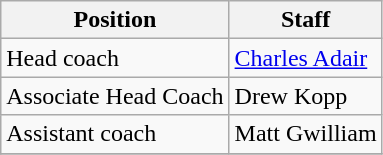<table class="wikitable">
<tr>
<th>Position</th>
<th>Staff</th>
</tr>
<tr>
<td>Head coach</td>
<td><a href='#'>Charles Adair</a></td>
</tr>
<tr>
<td>Associate Head Coach</td>
<td>Drew Kopp</td>
</tr>
<tr>
<td>Assistant coach</td>
<td>Matt Gwilliam</td>
</tr>
<tr>
</tr>
</table>
